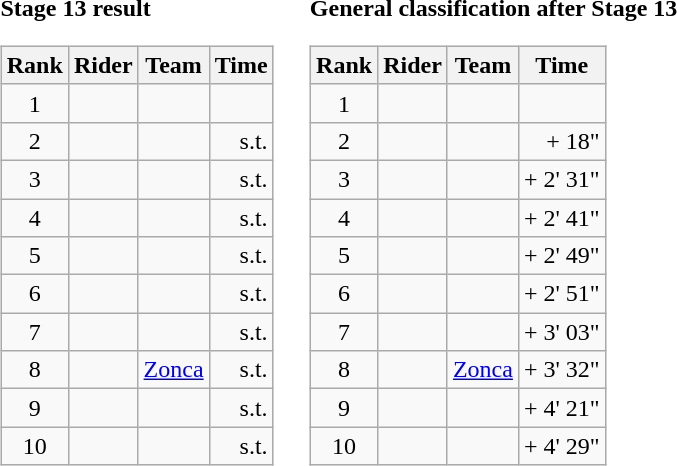<table>
<tr>
<td><strong>Stage 13 result</strong><br><table class="wikitable">
<tr>
<th scope="col">Rank</th>
<th scope="col">Rider</th>
<th scope="col">Team</th>
<th scope="col">Time</th>
</tr>
<tr>
<td style="text-align:center;">1</td>
<td></td>
<td></td>
<td style="text-align:right;"></td>
</tr>
<tr>
<td style="text-align:center;">2</td>
<td></td>
<td></td>
<td style="text-align:right;">s.t.</td>
</tr>
<tr>
<td style="text-align:center;">3</td>
<td></td>
<td></td>
<td style="text-align:right;">s.t.</td>
</tr>
<tr>
<td style="text-align:center;">4</td>
<td></td>
<td></td>
<td style="text-align:right;">s.t.</td>
</tr>
<tr>
<td style="text-align:center;">5</td>
<td></td>
<td></td>
<td style="text-align:right;">s.t.</td>
</tr>
<tr>
<td style="text-align:center;">6</td>
<td></td>
<td></td>
<td style="text-align:right;">s.t.</td>
</tr>
<tr>
<td style="text-align:center;">7</td>
<td></td>
<td></td>
<td style="text-align:right;">s.t.</td>
</tr>
<tr>
<td style="text-align:center;">8</td>
<td></td>
<td><a href='#'>Zonca</a></td>
<td style="text-align:right;">s.t.</td>
</tr>
<tr>
<td style="text-align:center;">9</td>
<td></td>
<td></td>
<td style="text-align:right;">s.t.</td>
</tr>
<tr>
<td style="text-align:center;">10</td>
<td></td>
<td></td>
<td style="text-align:right;">s.t.</td>
</tr>
</table>
</td>
<td></td>
<td><strong>General classification after Stage 13</strong><br><table class="wikitable">
<tr>
<th scope="col">Rank</th>
<th scope="col">Rider</th>
<th scope="col">Team</th>
<th scope="col">Time</th>
</tr>
<tr>
<td style="text-align:center;">1</td>
<td></td>
<td></td>
<td style="text-align:right;"></td>
</tr>
<tr>
<td style="text-align:center;">2</td>
<td></td>
<td></td>
<td style="text-align:right;">+ 18"</td>
</tr>
<tr>
<td style="text-align:center;">3</td>
<td></td>
<td></td>
<td style="text-align:right;">+ 2' 31"</td>
</tr>
<tr>
<td style="text-align:center;">4</td>
<td></td>
<td></td>
<td style="text-align:right;">+ 2' 41"</td>
</tr>
<tr>
<td style="text-align:center;">5</td>
<td></td>
<td></td>
<td style="text-align:right;">+ 2' 49"</td>
</tr>
<tr>
<td style="text-align:center;">6</td>
<td></td>
<td></td>
<td style="text-align:right;">+ 2' 51"</td>
</tr>
<tr>
<td style="text-align:center;">7</td>
<td></td>
<td></td>
<td style="text-align:right;">+ 3' 03"</td>
</tr>
<tr>
<td style="text-align:center;">8</td>
<td></td>
<td><a href='#'>Zonca</a></td>
<td style="text-align:right;">+ 3' 32"</td>
</tr>
<tr>
<td style="text-align:center;">9</td>
<td></td>
<td></td>
<td style="text-align:right;">+ 4' 21"</td>
</tr>
<tr>
<td style="text-align:center;">10</td>
<td></td>
<td></td>
<td style="text-align:right;">+ 4' 29"</td>
</tr>
</table>
</td>
</tr>
</table>
